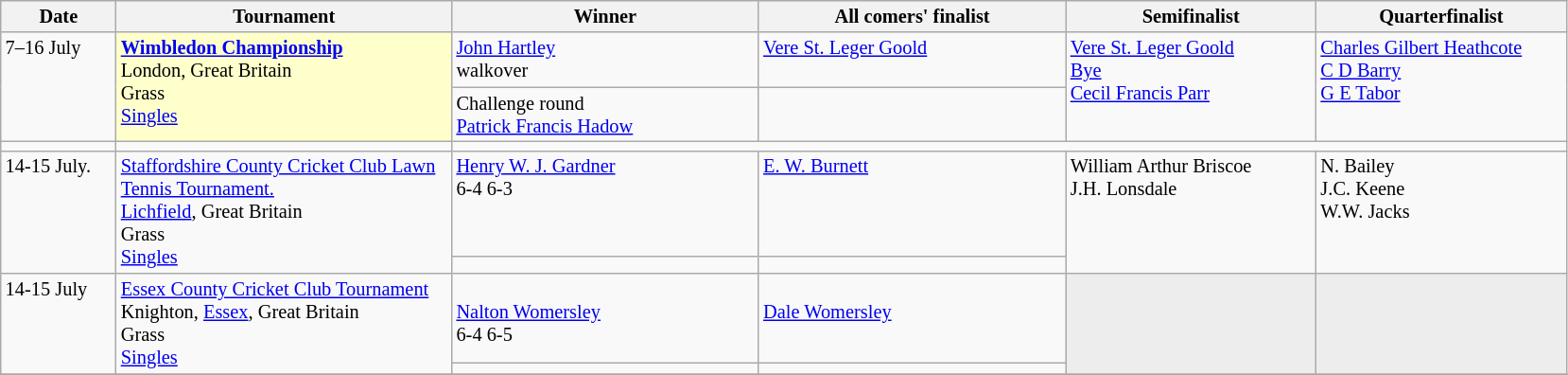<table class="wikitable" style="font-size:85%;">
<tr>
<th width="75">Date</th>
<th width="230">Tournament</th>
<th width="210">Winner</th>
<th width="210">All comers' finalist</th>
<th width="170">Semifinalist</th>
<th width="170">Quarterfinalist</th>
</tr>
<tr valign=top>
<td rowspan=2>7–16 July</td>
<td style="background:#ffc;" rowspan=2><strong><a href='#'>Wimbledon Championship</a></strong><br>London, Great Britain<br>Grass<br><a href='#'>Singles</a></td>
<td> <a href='#'>John Hartley</a><br>walkover</td>
<td> <a href='#'>Vere St. Leger Goold</a></td>
<td rowspan=2> <a href='#'>Vere St. Leger Goold</a><br><a href='#'>Bye</a> <br>  <a href='#'>Cecil Francis Parr</a> <br></td>
<td rowspan=2> <a href='#'>Charles Gilbert Heathcote</a><br> <a href='#'>C D Barry</a><br> <a href='#'>G E Tabor</a></td>
</tr>
<tr valign=top>
<td>Challenge round<br> <a href='#'>Patrick Francis Hadow</a> <br></td>
<td></td>
</tr>
<tr valign=top>
<td></td>
<td></td>
</tr>
<tr valign=top>
<td rowspan=2>14-15 July.</td>
<td rowspan=2><a href='#'>Staffordshire County Cricket Club Lawn Tennis Tournament.</a><br><a href='#'>Lichfield</a>, Great Britain<br>Grass<br><a href='#'>Singles</a></td>
<td> <a href='#'>Henry W. J. Gardner</a> <br>6-4 6-3</td>
<td> <a href='#'>E. W. Burnett</a></td>
<td rowspan=2> William Arthur Briscoe<br> J.H. Lonsdale</td>
<td rowspan=2> N. Bailey<br> J.C. Keene<br>  W.W. Jacks</td>
</tr>
<tr valign=top>
<td></td>
<td></td>
</tr>
<tr valign=top>
<td rowspan=2>14-15 July</td>
<td rowspan=2><a href='#'>Essex County Cricket Club Tournament</a> <br>Knighton, <a href='#'>Essex</a>, Great Britain<br>Grass<br><a href='#'>Singles</a></td>
<td><br> <a href='#'>Nalton Womersley</a><br>6-4 6-5</td>
<td><br><a href='#'>Dale Womersley</a></td>
<td style="background:#ededed;" rowspan=2></td>
<td style="background:#ededed;" rowspan=2></td>
</tr>
<tr valign=top>
<td></td>
<td></td>
</tr>
<tr valign=top>
</tr>
</table>
